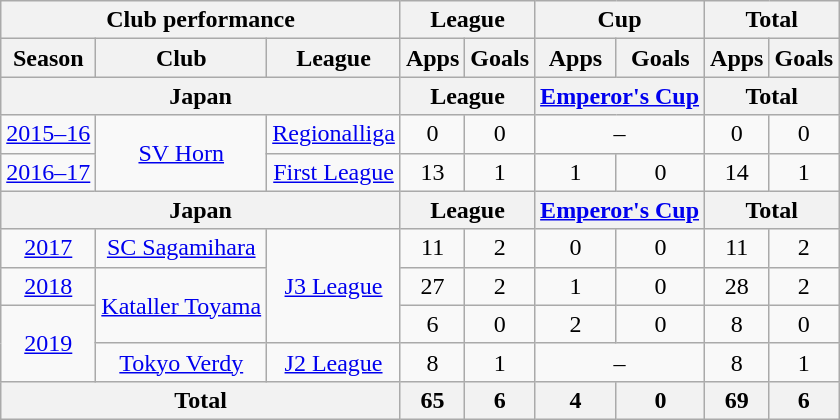<table class="wikitable" style="text-align:center;">
<tr>
<th colspan=3>Club performance</th>
<th colspan=2>League</th>
<th colspan=2>Cup</th>
<th colspan=2>Total</th>
</tr>
<tr>
<th>Season</th>
<th>Club</th>
<th>League</th>
<th>Apps</th>
<th>Goals</th>
<th>Apps</th>
<th>Goals</th>
<th>Apps</th>
<th>Goals</th>
</tr>
<tr>
<th colspan=3>Japan</th>
<th colspan=2>League</th>
<th colspan=2><a href='#'>Emperor's Cup</a></th>
<th colspan=2>Total</th>
</tr>
<tr>
<td><a href='#'>2015–16</a></td>
<td rowspan="2"><a href='#'>SV Horn</a></td>
<td><a href='#'>Regionalliga</a></td>
<td>0</td>
<td>0</td>
<td colspan="2">–</td>
<td>0</td>
<td>0</td>
</tr>
<tr>
<td><a href='#'>2016–17</a></td>
<td><a href='#'>First League</a></td>
<td>13</td>
<td>1</td>
<td>1</td>
<td>0</td>
<td>14</td>
<td>1</td>
</tr>
<tr>
<th colspan=3>Japan</th>
<th colspan=2>League</th>
<th colspan=2><a href='#'>Emperor's Cup</a></th>
<th colspan=2>Total</th>
</tr>
<tr>
<td><a href='#'>2017</a></td>
<td><a href='#'>SC Sagamihara</a></td>
<td rowspan="3"><a href='#'>J3 League</a></td>
<td>11</td>
<td>2</td>
<td>0</td>
<td>0</td>
<td>11</td>
<td>2</td>
</tr>
<tr>
<td><a href='#'>2018</a></td>
<td rowspan="2"><a href='#'>Kataller Toyama</a></td>
<td>27</td>
<td>2</td>
<td>1</td>
<td>0</td>
<td>28</td>
<td>2</td>
</tr>
<tr>
<td rowspan="2"><a href='#'>2019</a></td>
<td>6</td>
<td>0</td>
<td>2</td>
<td>0</td>
<td>8</td>
<td>0</td>
</tr>
<tr>
<td rowspan="1"><a href='#'>Tokyo Verdy</a></td>
<td rowspan="1"><a href='#'>J2 League</a></td>
<td>8</td>
<td>1</td>
<td colspan="2">–</td>
<td>8</td>
<td>1</td>
</tr>
<tr>
<th colspan=3>Total</th>
<th>65</th>
<th>6</th>
<th>4</th>
<th>0</th>
<th>69</th>
<th>6</th>
</tr>
</table>
